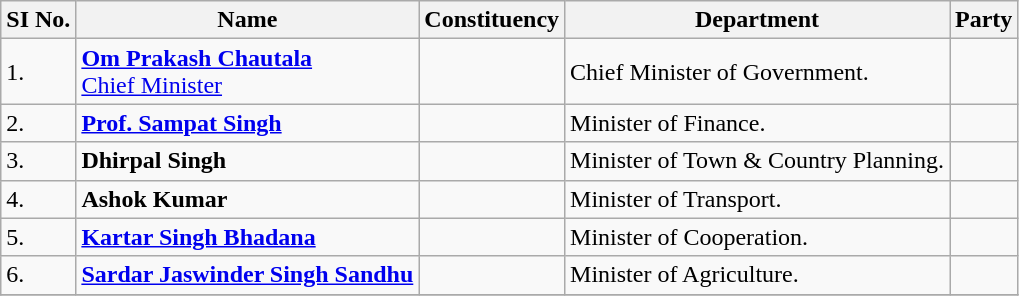<table class ="wikitable">
<tr>
<th>SI No.</th>
<th>Name</th>
<th>Constituency</th>
<th>Department</th>
<th colspan=2>Party</th>
</tr>
<tr>
<td>1.</td>
<td><strong><a href='#'>Om Prakash Chautala</a></strong><br><a href='#'>Chief Minister</a></td>
<td></td>
<td>Chief Minister of Government.</td>
<td></td>
</tr>
<tr>
<td>2.</td>
<td><strong><a href='#'>Prof. Sampat Singh</a></strong></td>
<td></td>
<td>Minister of Finance.</td>
<td></td>
</tr>
<tr>
<td>3.</td>
<td><strong>Dhirpal Singh</strong></td>
<td></td>
<td>Minister of Town & Country Planning.</td>
<td></td>
</tr>
<tr>
<td>4.</td>
<td><strong>Ashok Kumar</strong></td>
<td></td>
<td>Minister of Transport.</td>
<td></td>
</tr>
<tr>
<td>5.</td>
<td><strong><a href='#'>Kartar Singh Bhadana</a></strong></td>
<td></td>
<td>Minister of Cooperation.</td>
<td></td>
</tr>
<tr>
<td>6.</td>
<td><strong><a href='#'>Sardar Jaswinder Singh Sandhu</a></strong></td>
<td></td>
<td>Minister of Agriculture.</td>
<td></td>
</tr>
<tr>
</tr>
</table>
